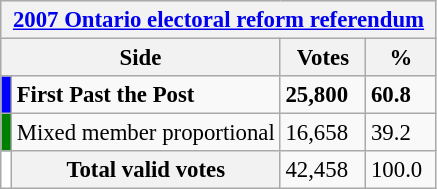<table class="wikitable" style="font-size: 95%; clear:both">
<tr style="background-color:#E9E9E9">
<th colspan=4><a href='#'>2007 Ontario electoral reform referendum</a></th>
</tr>
<tr style="background-color:#E9E9E9">
<th colspan=2 style="width: 130px">Side</th>
<th style="width: 50px">Votes</th>
<th style="width: 40px">%</th>
</tr>
<tr>
<td bgcolor="blue"></td>
<td><strong>First Past the Post</strong></td>
<td><strong>25,800</strong></td>
<td><strong>60.8</strong></td>
</tr>
<tr>
<td bgcolor="green"></td>
<td>Mixed member proportional</td>
<td>16,658</td>
<td>39.2</td>
</tr>
<tr>
<td bgcolor="white"></td>
<th>Total valid votes</th>
<td>42,458</td>
<td>100.0</td>
</tr>
</table>
